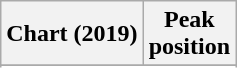<table class="wikitable sortable plainrowheaders" style="text-align:center">
<tr>
<th scope="col">Chart (2019)</th>
<th scope="col">Peak<br>position</th>
</tr>
<tr>
</tr>
<tr>
</tr>
</table>
